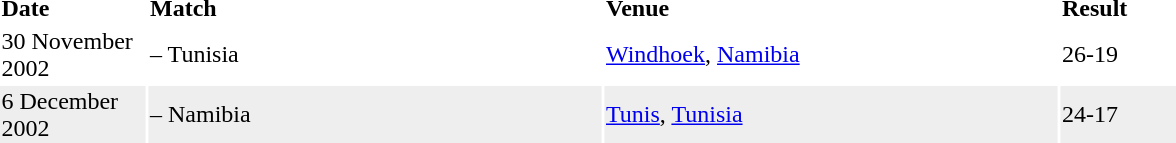<table>
<tr>
<td width="95"><strong>Date</strong></td>
<td width="300"><strong>Match</strong></td>
<td width="300"><strong>Venue</strong></td>
<td width="75"><strong>Result</strong></td>
</tr>
<tr>
<td>30 November 2002</td>
<td><strong></strong> – Tunisia</td>
<td><a href='#'>Windhoek</a>, <a href='#'>Namibia</a></td>
<td>26-19</td>
</tr>
<tr bgcolor="#eeeeee">
<td>6 December 2002</td>
<td><strong></strong> – Namibia</td>
<td><a href='#'>Tunis</a>, <a href='#'>Tunisia</a></td>
<td>24-17</td>
</tr>
</table>
